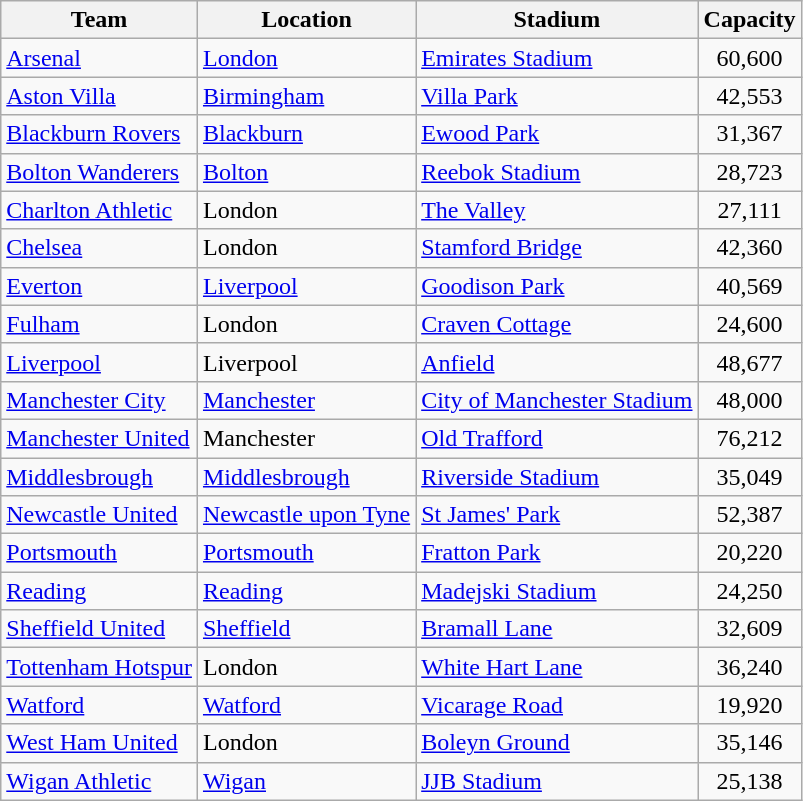<table class="wikitable sortable">
<tr>
<th>Team</th>
<th>Location</th>
<th>Stadium</th>
<th>Capacity</th>
</tr>
<tr>
<td><a href='#'>Arsenal</a></td>
<td><a href='#'>London</a> </td>
<td><a href='#'>Emirates Stadium</a></td>
<td align="center">60,600</td>
</tr>
<tr>
<td><a href='#'>Aston Villa</a></td>
<td><a href='#'>Birmingham</a></td>
<td><a href='#'>Villa Park</a></td>
<td align="center">42,553</td>
</tr>
<tr>
<td><a href='#'>Blackburn Rovers</a></td>
<td><a href='#'>Blackburn</a></td>
<td><a href='#'>Ewood Park</a></td>
<td align="center">31,367</td>
</tr>
<tr>
<td><a href='#'>Bolton Wanderers</a></td>
<td><a href='#'>Bolton</a></td>
<td><a href='#'>Reebok Stadium</a></td>
<td align="center">28,723</td>
</tr>
<tr>
<td><a href='#'>Charlton Athletic</a></td>
<td>London </td>
<td><a href='#'>The Valley</a></td>
<td align="center">27,111</td>
</tr>
<tr>
<td><a href='#'>Chelsea</a></td>
<td>London </td>
<td><a href='#'>Stamford Bridge</a></td>
<td align="center">42,360</td>
</tr>
<tr>
<td><a href='#'>Everton</a></td>
<td><a href='#'>Liverpool</a> </td>
<td><a href='#'>Goodison Park</a></td>
<td align="center">40,569</td>
</tr>
<tr>
<td><a href='#'>Fulham</a></td>
<td>London </td>
<td><a href='#'>Craven Cottage</a></td>
<td align="center">24,600</td>
</tr>
<tr>
<td><a href='#'>Liverpool</a></td>
<td>Liverpool </td>
<td><a href='#'>Anfield</a></td>
<td align="center">48,677</td>
</tr>
<tr>
<td><a href='#'>Manchester City</a></td>
<td><a href='#'>Manchester</a> </td>
<td><a href='#'>City of Manchester Stadium</a></td>
<td align="center">48,000</td>
</tr>
<tr>
<td><a href='#'>Manchester United</a></td>
<td>Manchester </td>
<td><a href='#'>Old Trafford</a></td>
<td align="center">76,212</td>
</tr>
<tr>
<td><a href='#'>Middlesbrough</a></td>
<td><a href='#'>Middlesbrough</a></td>
<td><a href='#'>Riverside Stadium</a></td>
<td align="center">35,049</td>
</tr>
<tr>
<td><a href='#'>Newcastle United</a></td>
<td><a href='#'>Newcastle upon Tyne</a></td>
<td><a href='#'>St James' Park</a></td>
<td align="center">52,387</td>
</tr>
<tr>
<td><a href='#'>Portsmouth</a></td>
<td><a href='#'>Portsmouth</a></td>
<td><a href='#'>Fratton Park</a></td>
<td align="center">20,220</td>
</tr>
<tr>
<td><a href='#'>Reading</a></td>
<td><a href='#'>Reading</a></td>
<td><a href='#'>Madejski Stadium</a></td>
<td align="center">24,250</td>
</tr>
<tr>
<td><a href='#'>Sheffield United</a></td>
<td><a href='#'>Sheffield</a></td>
<td><a href='#'>Bramall Lane</a></td>
<td align="center">32,609</td>
</tr>
<tr>
<td><a href='#'>Tottenham Hotspur</a></td>
<td>London </td>
<td><a href='#'>White Hart Lane</a></td>
<td align="center">36,240</td>
</tr>
<tr>
<td><a href='#'>Watford</a></td>
<td><a href='#'>Watford</a></td>
<td><a href='#'>Vicarage Road</a></td>
<td align="center">19,920</td>
</tr>
<tr>
<td><a href='#'>West Ham United</a></td>
<td>London </td>
<td><a href='#'>Boleyn Ground</a></td>
<td align="center">35,146</td>
</tr>
<tr>
<td><a href='#'>Wigan Athletic</a></td>
<td><a href='#'>Wigan</a></td>
<td><a href='#'>JJB Stadium</a></td>
<td align="center">25,138</td>
</tr>
</table>
